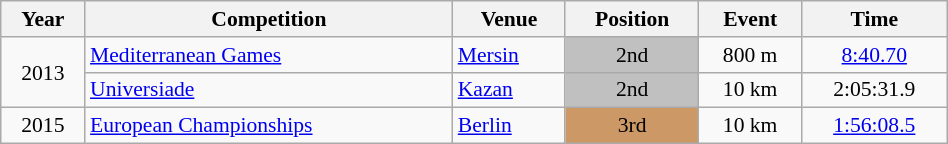<table class="wikitable" width=50% style="font-size:90%; text-align:center;">
<tr>
<th>Year</th>
<th>Competition</th>
<th>Venue</th>
<th>Position</th>
<th>Event</th>
<th>Time</th>
</tr>
<tr>
<td rowspan=2>2013</td>
<td align=left><a href='#'>Mediterranean Games</a></td>
<td align=left> <a href='#'>Mersin</a></td>
<td bgcolor=silver>2nd</td>
<td>800 m</td>
<td><a href='#'>8:40.70</a></td>
</tr>
<tr>
<td align=left><a href='#'>Universiade</a></td>
<td align=left> <a href='#'>Kazan</a></td>
<td bgcolor=silver>2nd</td>
<td>10 km</td>
<td>2:05:31.9</td>
</tr>
<tr>
<td>2015</td>
<td align=left><a href='#'>European Championships</a></td>
<td align=left> <a href='#'>Berlin</a></td>
<td bgcolor=cc9966>3rd</td>
<td>10 km</td>
<td><a href='#'>1:56:08.5</a></td>
</tr>
</table>
